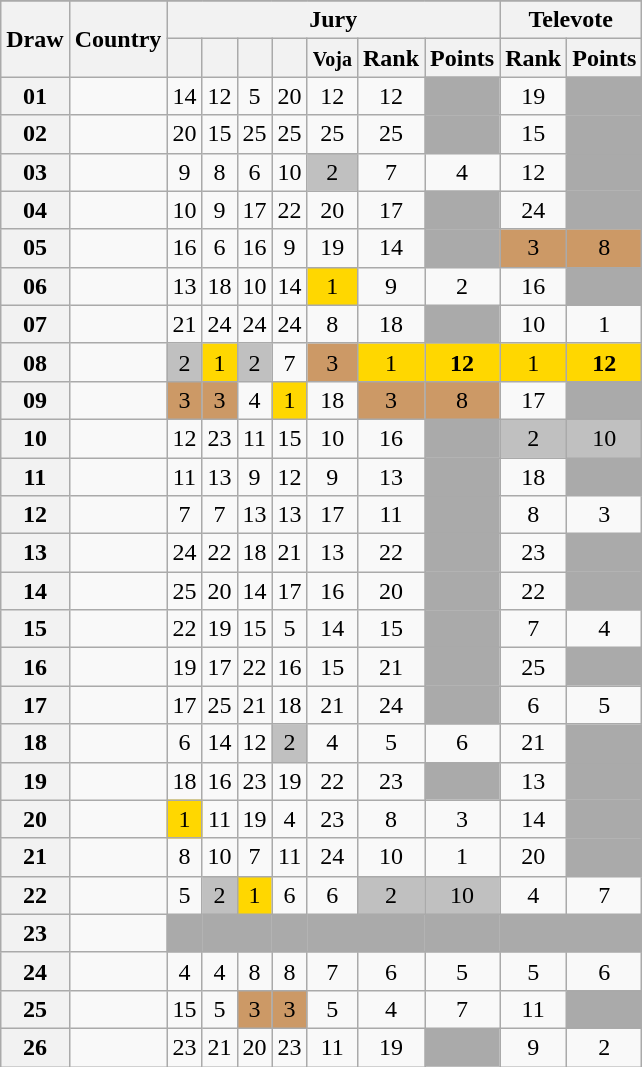<table class="sortable wikitable collapsible plainrowheaders" style="text-align:center;">
<tr>
</tr>
<tr>
<th scope="col" rowspan="2">Draw</th>
<th scope="col" rowspan="2">Country</th>
<th scope="col" colspan="7">Jury</th>
<th scope="col" colspan="2">Televote</th>
</tr>
<tr>
<th scope="col"><small></small></th>
<th scope="col"><small></small></th>
<th scope="col"><small></small></th>
<th scope="col"><small></small></th>
<th scope="col"><small>Voja</small></th>
<th scope="col">Rank</th>
<th scope="col">Points</th>
<th scope="col">Rank</th>
<th scope="col">Points</th>
</tr>
<tr>
<th scope="row" style="text-align:center;">01</th>
<td style="text-align:left;"></td>
<td>14</td>
<td>12</td>
<td>5</td>
<td>20</td>
<td>12</td>
<td>12</td>
<td style="background:#AAAAAA;"></td>
<td>19</td>
<td style="background:#AAAAAA;"></td>
</tr>
<tr>
<th scope="row" style="text-align:center;">02</th>
<td style="text-align:left;"></td>
<td>20</td>
<td>15</td>
<td>25</td>
<td>25</td>
<td>25</td>
<td>25</td>
<td style="background:#AAAAAA;"></td>
<td>15</td>
<td style="background:#AAAAAA;"></td>
</tr>
<tr>
<th scope="row" style="text-align:center;">03</th>
<td style="text-align:left;"></td>
<td>9</td>
<td>8</td>
<td>6</td>
<td>10</td>
<td style="background:silver;">2</td>
<td>7</td>
<td>4</td>
<td>12</td>
<td style="background:#AAAAAA;"></td>
</tr>
<tr>
<th scope="row" style="text-align:center;">04</th>
<td style="text-align:left;"></td>
<td>10</td>
<td>9</td>
<td>17</td>
<td>22</td>
<td>20</td>
<td>17</td>
<td style="background:#AAAAAA;"></td>
<td>24</td>
<td style="background:#AAAAAA;"></td>
</tr>
<tr>
<th scope="row" style="text-align:center;">05</th>
<td style="text-align:left;"></td>
<td>16</td>
<td>6</td>
<td>16</td>
<td>9</td>
<td>19</td>
<td>14</td>
<td style="background:#AAAAAA;"></td>
<td style="background:#CC9966;">3</td>
<td style="background:#CC9966;">8</td>
</tr>
<tr>
<th scope="row" style="text-align:center;">06</th>
<td style="text-align:left;"></td>
<td>13</td>
<td>18</td>
<td>10</td>
<td>14</td>
<td style="background:gold;">1</td>
<td>9</td>
<td>2</td>
<td>16</td>
<td style="background:#AAAAAA;"></td>
</tr>
<tr>
<th scope="row" style="text-align:center;">07</th>
<td style="text-align:left;"></td>
<td>21</td>
<td>24</td>
<td>24</td>
<td>24</td>
<td>8</td>
<td>18</td>
<td style="background:#AAAAAA;"></td>
<td>10</td>
<td>1</td>
</tr>
<tr>
<th scope="row" style="text-align:center;">08</th>
<td style="text-align:left;"></td>
<td style="background:silver;">2</td>
<td style="background:gold;">1</td>
<td style="background:silver;">2</td>
<td>7</td>
<td style="background:#CC9966;">3</td>
<td style="background:gold;">1</td>
<td style="background:gold;"><strong>12</strong></td>
<td style="background:gold;">1</td>
<td style="background:gold;"><strong>12</strong></td>
</tr>
<tr>
<th scope="row" style="text-align:center;">09</th>
<td style="text-align:left;"></td>
<td style="background:#CC9966;">3</td>
<td style="background:#CC9966;">3</td>
<td>4</td>
<td style="background:gold;">1</td>
<td>18</td>
<td style="background:#CC9966;">3</td>
<td style="background:#CC9966;">8</td>
<td>17</td>
<td style="background:#AAAAAA;"></td>
</tr>
<tr>
<th scope="row" style="text-align:center;">10</th>
<td style="text-align:left;"></td>
<td>12</td>
<td>23</td>
<td>11</td>
<td>15</td>
<td>10</td>
<td>16</td>
<td style="background:#AAAAAA;"></td>
<td style="background:silver;">2</td>
<td style="background:silver;">10</td>
</tr>
<tr>
<th scope="row" style="text-align:center;">11</th>
<td style="text-align:left;"></td>
<td>11</td>
<td>13</td>
<td>9</td>
<td>12</td>
<td>9</td>
<td>13</td>
<td style="background:#AAAAAA;"></td>
<td>18</td>
<td style="background:#AAAAAA;"></td>
</tr>
<tr>
<th scope="row" style="text-align:center;">12</th>
<td style="text-align:left;"></td>
<td>7</td>
<td>7</td>
<td>13</td>
<td>13</td>
<td>17</td>
<td>11</td>
<td style="background:#AAAAAA;"></td>
<td>8</td>
<td>3</td>
</tr>
<tr>
<th scope="row" style="text-align:center;">13</th>
<td style="text-align:left;"></td>
<td>24</td>
<td>22</td>
<td>18</td>
<td>21</td>
<td>13</td>
<td>22</td>
<td style="background:#AAAAAA;"></td>
<td>23</td>
<td style="background:#AAAAAA;"></td>
</tr>
<tr>
<th scope="row" style="text-align:center;">14</th>
<td style="text-align:left;"></td>
<td>25</td>
<td>20</td>
<td>14</td>
<td>17</td>
<td>16</td>
<td>20</td>
<td style="background:#AAAAAA;"></td>
<td>22</td>
<td style="background:#AAAAAA;"></td>
</tr>
<tr>
<th scope="row" style="text-align:center;">15</th>
<td style="text-align:left;"></td>
<td>22</td>
<td>19</td>
<td>15</td>
<td>5</td>
<td>14</td>
<td>15</td>
<td style="background:#AAAAAA;"></td>
<td>7</td>
<td>4</td>
</tr>
<tr>
<th scope="row" style="text-align:center;">16</th>
<td style="text-align:left;"></td>
<td>19</td>
<td>17</td>
<td>22</td>
<td>16</td>
<td>15</td>
<td>21</td>
<td style="background:#AAAAAA;"></td>
<td>25</td>
<td style="background:#AAAAAA;"></td>
</tr>
<tr>
<th scope="row" style="text-align:center;">17</th>
<td style="text-align:left;"></td>
<td>17</td>
<td>25</td>
<td>21</td>
<td>18</td>
<td>21</td>
<td>24</td>
<td style="background:#AAAAAA;"></td>
<td>6</td>
<td>5</td>
</tr>
<tr>
<th scope="row" style="text-align:center;">18</th>
<td style="text-align:left;"></td>
<td>6</td>
<td>14</td>
<td>12</td>
<td style="background:silver;">2</td>
<td>4</td>
<td>5</td>
<td>6</td>
<td>21</td>
<td style="background:#AAAAAA;"></td>
</tr>
<tr>
<th scope="row" style="text-align:center;">19</th>
<td style="text-align:left;"></td>
<td>18</td>
<td>16</td>
<td>23</td>
<td>19</td>
<td>22</td>
<td>23</td>
<td style="background:#AAAAAA;"></td>
<td>13</td>
<td style="background:#AAAAAA;"></td>
</tr>
<tr>
<th scope="row" style="text-align:center;">20</th>
<td style="text-align:left;"></td>
<td style="background:gold;">1</td>
<td>11</td>
<td>19</td>
<td>4</td>
<td>23</td>
<td>8</td>
<td>3</td>
<td>14</td>
<td style="background:#AAAAAA;"></td>
</tr>
<tr>
<th scope="row" style="text-align:center;">21</th>
<td style="text-align:left;"></td>
<td>8</td>
<td>10</td>
<td>7</td>
<td>11</td>
<td>24</td>
<td>10</td>
<td>1</td>
<td>20</td>
<td style="background:#AAAAAA;"></td>
</tr>
<tr>
<th scope="row" style="text-align:center;">22</th>
<td style="text-align:left;"></td>
<td>5</td>
<td style="background:silver;">2</td>
<td style="background:gold;">1</td>
<td>6</td>
<td>6</td>
<td style="background:silver;">2</td>
<td style="background:silver;">10</td>
<td>4</td>
<td>7</td>
</tr>
<tr class="sortbottom">
<th scope="row" style="text-align:center;">23</th>
<td style="text-align:left;"></td>
<td style="background:#AAAAAA;"></td>
<td style="background:#AAAAAA;"></td>
<td style="background:#AAAAAA;"></td>
<td style="background:#AAAAAA;"></td>
<td style="background:#AAAAAA;"></td>
<td style="background:#AAAAAA;"></td>
<td style="background:#AAAAAA;"></td>
<td style="background:#AAAAAA;"></td>
<td style="background:#AAAAAA;"></td>
</tr>
<tr>
<th scope="row" style="text-align:center;">24</th>
<td style="text-align:left;"></td>
<td>4</td>
<td>4</td>
<td>8</td>
<td>8</td>
<td>7</td>
<td>6</td>
<td>5</td>
<td>5</td>
<td>6</td>
</tr>
<tr>
<th scope="row" style="text-align:center;">25</th>
<td style="text-align:left;"></td>
<td>15</td>
<td>5</td>
<td style="background:#CC9966;">3</td>
<td style="background:#CC9966;">3</td>
<td>5</td>
<td>4</td>
<td>7</td>
<td>11</td>
<td style="background:#AAAAAA;"></td>
</tr>
<tr>
<th scope="row" style="text-align:center;">26</th>
<td style="text-align:left;"></td>
<td>23</td>
<td>21</td>
<td>20</td>
<td>23</td>
<td>11</td>
<td>19</td>
<td style="background:#AAAAAA;"></td>
<td>9</td>
<td>2</td>
</tr>
</table>
